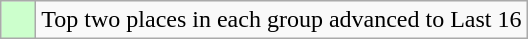<table class="wikitable">
<tr>
<td style="background: #ccffcc;">    </td>
<td>Top two places in each group advanced to Last 16</td>
</tr>
</table>
